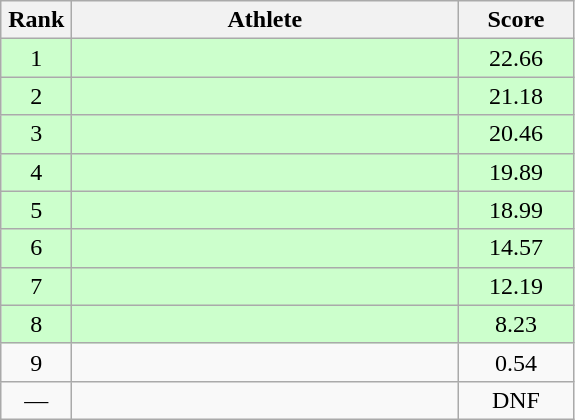<table class=wikitable style="text-align:center">
<tr>
<th width=40>Rank</th>
<th width=250>Athlete</th>
<th width=70>Score</th>
</tr>
<tr bgcolor=ccffcc>
<td>1</td>
<td align=left></td>
<td>22.66</td>
</tr>
<tr bgcolor=ccffcc>
<td>2</td>
<td align=left></td>
<td>21.18</td>
</tr>
<tr bgcolor=ccffcc>
<td>3</td>
<td align=left></td>
<td>20.46</td>
</tr>
<tr bgcolor=ccffcc>
<td>4</td>
<td align=left></td>
<td>19.89</td>
</tr>
<tr bgcolor=ccffcc>
<td>5</td>
<td align=left></td>
<td>18.99</td>
</tr>
<tr bgcolor=ccffcc>
<td>6</td>
<td align=left></td>
<td>14.57</td>
</tr>
<tr bgcolor=ccffcc>
<td>7</td>
<td align=left></td>
<td>12.19</td>
</tr>
<tr bgcolor=ccffcc>
<td>8</td>
<td align=left></td>
<td>8.23</td>
</tr>
<tr>
<td>9</td>
<td align=left></td>
<td>0.54</td>
</tr>
<tr>
<td>—</td>
<td align=left></td>
<td>DNF</td>
</tr>
</table>
